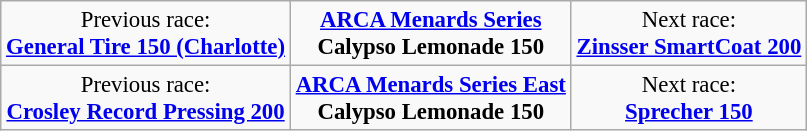<table class="wikitable" style="font-size: 95%;">
<tr>
<td style="text-align:center;">Previous race: <br> <strong><a href='#'>General Tire 150 (Charlotte)</a></strong></td>
<td style="text-align:center;"><strong><a href='#'>ARCA Menards Series</a> <br> Calypso Lemonade 150</strong></td>
<td style="text-align:center;">Next race: <br> <strong><a href='#'>Zinsser SmartCoat 200</a></strong></td>
</tr>
<tr>
<td style="text-align:center;">Previous race: <br> <strong><a href='#'>Crosley Record Pressing 200</a></strong></td>
<td style="text-align:center;"><strong><a href='#'>ARCA Menards Series East</a> <br> Calypso Lemonade 150</strong></td>
<td style="text-align:center;">Next race: <br> <strong><a href='#'>Sprecher 150</a></strong></td>
</tr>
</table>
